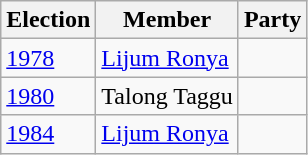<table class="wikitable sortable">
<tr>
<th>Election</th>
<th>Member</th>
<th colspan=2>Party</th>
</tr>
<tr>
<td><a href='#'>1978</a></td>
<td><a href='#'>Lijum Ronya</a></td>
<td></td>
</tr>
<tr>
<td><a href='#'>1980</a></td>
<td>Talong Taggu</td>
<td></td>
</tr>
<tr>
<td><a href='#'>1984</a></td>
<td><a href='#'>Lijum Ronya</a></td>
<td></td>
</tr>
</table>
